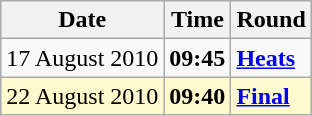<table class="wikitable">
<tr>
<th>Date</th>
<th>Time</th>
<th>Round</th>
</tr>
<tr>
<td>17 August 2010</td>
<td><strong>09:45</strong></td>
<td><strong><a href='#'>Heats</a></strong></td>
</tr>
<tr style=background:lemonchiffon>
<td>22 August 2010</td>
<td><strong>09:40</strong></td>
<td><strong><a href='#'>Final</a></strong></td>
</tr>
</table>
